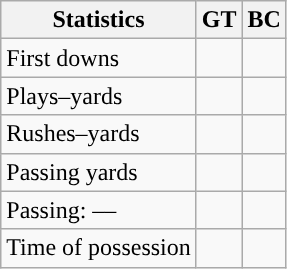<table class="wikitable" style="float:left">
<tr>
<th>Statistics</th>
<th>GT</th>
<th>BC</th>
</tr>
<tr>
<td>First downs</td>
<td></td>
<td></td>
</tr>
<tr>
<td>Plays–yards</td>
<td></td>
<td></td>
</tr>
<tr>
<td>Rushes–yards</td>
<td></td>
<td></td>
</tr>
<tr>
<td>Passing yards</td>
<td></td>
<td></td>
</tr>
<tr>
<td>Passing: ––</td>
<td></td>
<td></td>
</tr>
<tr>
<td>Time of possession</td>
<td></td>
<td></td>
</tr>
</table>
